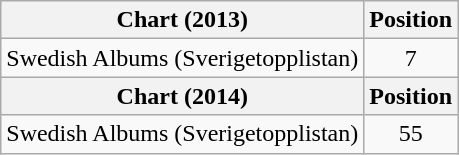<table class="wikitable">
<tr>
<th>Chart (2013)</th>
<th>Position</th>
</tr>
<tr>
<td>Swedish Albums (Sverigetopplistan)</td>
<td align="center">7</td>
</tr>
<tr>
<th>Chart (2014)</th>
<th>Position</th>
</tr>
<tr>
<td>Swedish Albums (Sverigetopplistan)</td>
<td align="center">55</td>
</tr>
</table>
